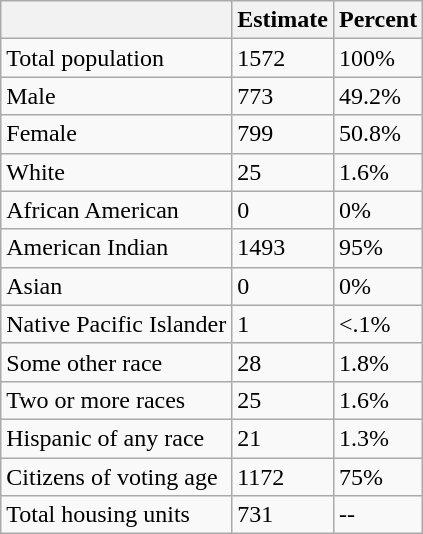<table class="wikitable">
<tr>
<th></th>
<th>Estimate</th>
<th>Percent</th>
</tr>
<tr>
<td>Total population</td>
<td>1572</td>
<td>100%</td>
</tr>
<tr>
<td>Male</td>
<td>773</td>
<td>49.2%</td>
</tr>
<tr>
<td>Female</td>
<td>799</td>
<td>50.8%</td>
</tr>
<tr>
<td>White</td>
<td>25</td>
<td>1.6%</td>
</tr>
<tr>
<td>African American</td>
<td>0</td>
<td>0%</td>
</tr>
<tr>
<td>American Indian</td>
<td>1493</td>
<td>95%</td>
</tr>
<tr>
<td>Asian</td>
<td>0</td>
<td>0%</td>
</tr>
<tr>
<td>Native Pacific Islander</td>
<td>1</td>
<td><.1%</td>
</tr>
<tr>
<td>Some other race</td>
<td>28</td>
<td>1.8%</td>
</tr>
<tr>
<td>Two or more races</td>
<td>25</td>
<td>1.6%</td>
</tr>
<tr>
<td>Hispanic of any race</td>
<td>21</td>
<td>1.3%</td>
</tr>
<tr>
<td>Citizens of voting age</td>
<td>1172</td>
<td>75%</td>
</tr>
<tr>
<td>Total housing units</td>
<td>731</td>
<td>--</td>
</tr>
</table>
